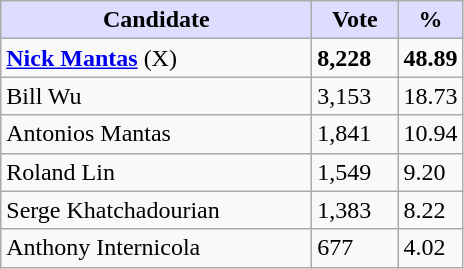<table class="wikitable">
<tr>
<th style="background:#ddf; width:200px;">Candidate</th>
<th style="background:#ddf; width:50px;">Vote</th>
<th style="background:#ddf; width:30px;">%</th>
</tr>
<tr>
<td><strong><a href='#'>Nick Mantas</a></strong> (X)</td>
<td><strong>8,228</strong></td>
<td><strong>48.89</strong></td>
</tr>
<tr>
<td>Bill Wu</td>
<td>3,153</td>
<td>18.73</td>
</tr>
<tr>
<td>Antonios Mantas</td>
<td>1,841</td>
<td>10.94</td>
</tr>
<tr>
<td>Roland Lin</td>
<td>1,549</td>
<td>9.20</td>
</tr>
<tr>
<td>Serge Khatchadourian</td>
<td>1,383</td>
<td>8.22</td>
</tr>
<tr>
<td>Anthony Internicola</td>
<td>677</td>
<td>4.02</td>
</tr>
</table>
